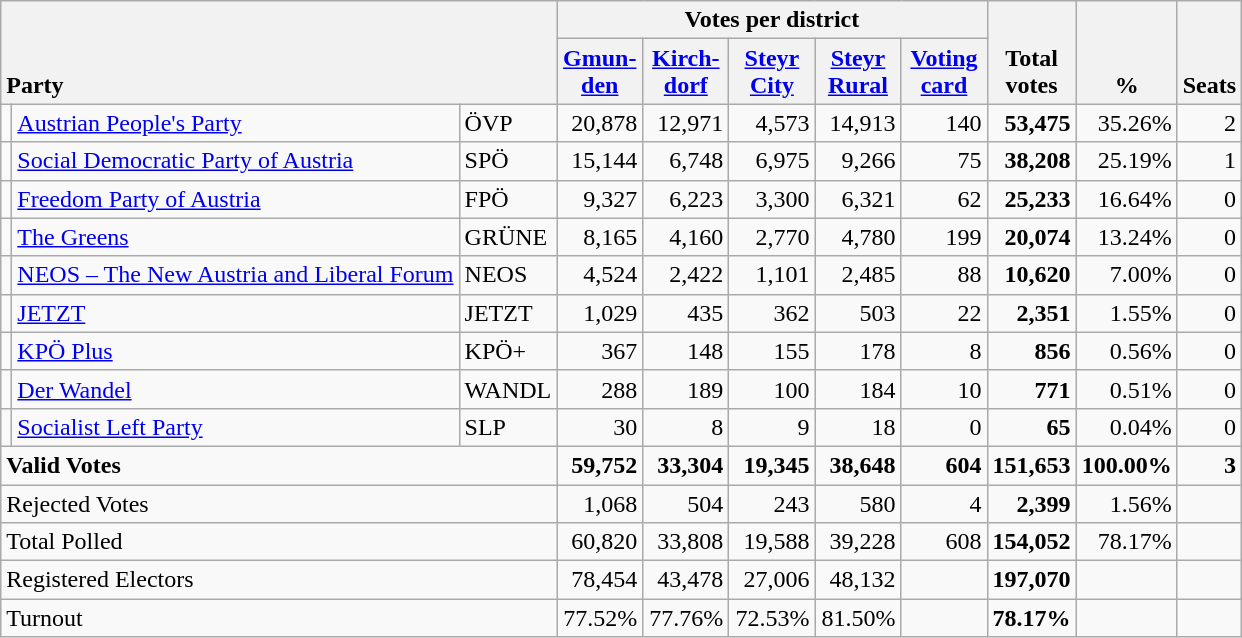<table class="wikitable" border="1" style="text-align:right;">
<tr>
<th style="text-align:left;" valign=bottom rowspan=2 colspan=3>Party</th>
<th colspan=5>Votes per district</th>
<th align=center valign=bottom rowspan=2 width="50">Total<br>votes</th>
<th align=center valign=bottom rowspan=2 width="50">%</th>
<th align=center valign=bottom rowspan=2>Seats</th>
</tr>
<tr>
<th align=center valign=bottom width="50"><a href='#'>Gmun-<br>den</a></th>
<th align=center valign=bottom width="50"><a href='#'>Kirch-<br>dorf</a></th>
<th align=center valign=bottom width="50"><a href='#'>Steyr<br>City</a></th>
<th align=center valign=bottom width="50"><a href='#'>Steyr<br>Rural</a></th>
<th align=center valign=bottom width="50"><a href='#'>Voting<br>card</a></th>
</tr>
<tr>
<td></td>
<td align=left><a href='#'>Austrian People's Party</a></td>
<td align=left>ÖVP</td>
<td>20,878</td>
<td>12,971</td>
<td>4,573</td>
<td>14,913</td>
<td>140</td>
<td><strong>53,475</strong></td>
<td>35.26%</td>
<td>2</td>
</tr>
<tr>
<td></td>
<td align=left><a href='#'>Social Democratic Party of Austria</a></td>
<td align=left>SPÖ</td>
<td>15,144</td>
<td>6,748</td>
<td>6,975</td>
<td>9,266</td>
<td>75</td>
<td><strong>38,208</strong></td>
<td>25.19%</td>
<td>1</td>
</tr>
<tr>
<td></td>
<td align=left><a href='#'>Freedom Party of Austria</a></td>
<td align=left>FPÖ</td>
<td>9,327</td>
<td>6,223</td>
<td>3,300</td>
<td>6,321</td>
<td>62</td>
<td><strong>25,233</strong></td>
<td>16.64%</td>
<td>0</td>
</tr>
<tr>
<td></td>
<td align=left><a href='#'>The Greens</a></td>
<td align=left>GRÜNE</td>
<td>8,165</td>
<td>4,160</td>
<td>2,770</td>
<td>4,780</td>
<td>199</td>
<td><strong>20,074</strong></td>
<td>13.24%</td>
<td>0</td>
</tr>
<tr>
<td></td>
<td align=left style="white-space: nowrap;"><a href='#'>NEOS – The New Austria and Liberal Forum</a></td>
<td align=left>NEOS</td>
<td>4,524</td>
<td>2,422</td>
<td>1,101</td>
<td>2,485</td>
<td>88</td>
<td><strong>10,620</strong></td>
<td>7.00%</td>
<td>0</td>
</tr>
<tr>
<td></td>
<td align=left><a href='#'>JETZT</a></td>
<td align=left>JETZT</td>
<td>1,029</td>
<td>435</td>
<td>362</td>
<td>503</td>
<td>22</td>
<td><strong>2,351</strong></td>
<td>1.55%</td>
<td>0</td>
</tr>
<tr>
<td></td>
<td align=left><a href='#'>KPÖ Plus</a></td>
<td align=left>KPÖ+</td>
<td>367</td>
<td>148</td>
<td>155</td>
<td>178</td>
<td>8</td>
<td><strong>856</strong></td>
<td>0.56%</td>
<td>0</td>
</tr>
<tr>
<td></td>
<td align=left><a href='#'>Der Wandel</a></td>
<td align=left>WANDL</td>
<td>288</td>
<td>189</td>
<td>100</td>
<td>184</td>
<td>10</td>
<td><strong>771</strong></td>
<td>0.51%</td>
<td>0</td>
</tr>
<tr>
<td></td>
<td align=left><a href='#'>Socialist Left Party</a></td>
<td align=left>SLP</td>
<td>30</td>
<td>8</td>
<td>9</td>
<td>18</td>
<td>0</td>
<td><strong>65</strong></td>
<td>0.04%</td>
<td>0</td>
</tr>
<tr style="font-weight:bold">
<td align=left colspan=3>Valid Votes</td>
<td>59,752</td>
<td>33,304</td>
<td>19,345</td>
<td>38,648</td>
<td>604</td>
<td>151,653</td>
<td>100.00%</td>
<td>3</td>
</tr>
<tr>
<td align=left colspan=3>Rejected Votes</td>
<td>1,068</td>
<td>504</td>
<td>243</td>
<td>580</td>
<td>4</td>
<td><strong>2,399</strong></td>
<td>1.56%</td>
<td></td>
</tr>
<tr>
<td align=left colspan=3>Total Polled</td>
<td>60,820</td>
<td>33,808</td>
<td>19,588</td>
<td>39,228</td>
<td>608</td>
<td><strong>154,052</strong></td>
<td>78.17%</td>
<td></td>
</tr>
<tr>
<td align=left colspan=3>Registered Electors</td>
<td>78,454</td>
<td>43,478</td>
<td>27,006</td>
<td>48,132</td>
<td></td>
<td><strong>197,070</strong></td>
<td></td>
<td></td>
</tr>
<tr>
<td align=left colspan=3>Turnout</td>
<td>77.52%</td>
<td>77.76%</td>
<td>72.53%</td>
<td>81.50%</td>
<td></td>
<td><strong>78.17%</strong></td>
<td></td>
<td></td>
</tr>
</table>
